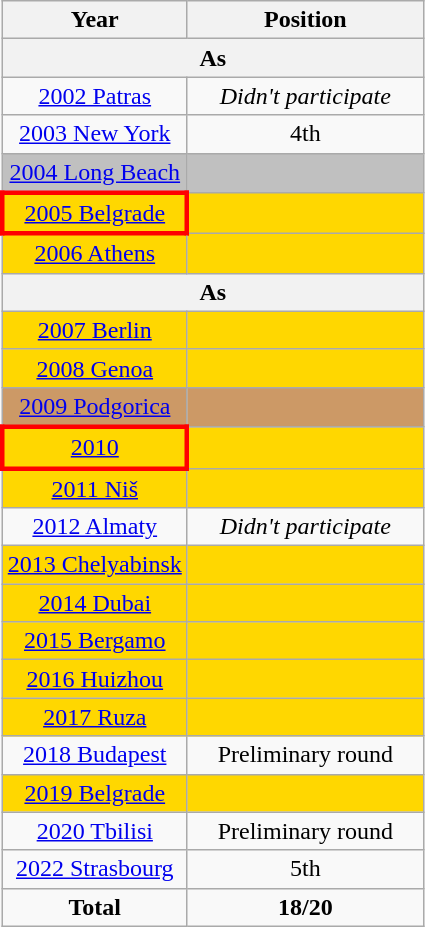<table class="wikitable" style="text-align: center;">
<tr>
<th>Year</th>
<th width="150">Position</th>
</tr>
<tr>
<th colspan=2>As <strong></strong></th>
</tr>
<tr>
<td> <a href='#'>2002 Patras</a></td>
<td><em>Didn't participate</em></td>
</tr>
<tr>
<td> <a href='#'>2003 New York</a></td>
<td>4th</td>
</tr>
<tr bgcolor=silver>
<td> <a href='#'>2004 Long Beach</a></td>
<td></td>
</tr>
<tr bgcolor=gold>
<td style="border: 3px solid red"> <a href='#'>2005 Belgrade</a></td>
<td></td>
</tr>
<tr bgcolor=gold>
<td> <a href='#'>2006 Athens</a></td>
<td></td>
</tr>
<tr>
<th colspan=2>As </th>
</tr>
<tr bgcolor=gold>
<td> <a href='#'>2007 Berlin</a></td>
<td></td>
</tr>
<tr bgcolor=gold>
<td> <a href='#'>2008 Genoa</a></td>
<td></td>
</tr>
<tr bgcolor=cc9966>
<td> <a href='#'>2009 Podgorica</a></td>
<td></td>
</tr>
<tr bgcolor=gold>
<td style="border: 3px solid red"> <a href='#'>2010</a></td>
<td></td>
</tr>
<tr bgcolor=gold>
<td> <a href='#'>2011 Niš</a></td>
<td></td>
</tr>
<tr>
<td> <a href='#'>2012 Almaty</a></td>
<td><em>Didn't participate</em></td>
</tr>
<tr bgcolor=gold>
<td> <a href='#'>2013 Chelyabinsk</a></td>
<td></td>
</tr>
<tr bgcolor=gold>
<td> <a href='#'>2014 Dubai</a></td>
<td></td>
</tr>
<tr bgcolor=gold>
<td> <a href='#'>2015 Bergamo</a></td>
<td></td>
</tr>
<tr bgcolor=gold>
<td> <a href='#'>2016 Huizhou</a></td>
<td></td>
</tr>
<tr bgcolor=gold>
<td> <a href='#'>2017 Ruza</a></td>
<td></td>
</tr>
<tr>
<td> <a href='#'>2018 Budapest</a></td>
<td>Preliminary round</td>
</tr>
<tr bgcolor=gold>
<td> <a href='#'>2019 Belgrade</a></td>
<td></td>
</tr>
<tr>
<td> <a href='#'>2020 Tbilisi</a></td>
<td>Preliminary round</td>
</tr>
<tr>
<td> <a href='#'>2022 Strasbourg</a></td>
<td>5th</td>
</tr>
<tr>
<td><strong>Total</strong></td>
<td><strong>18/20</strong></td>
</tr>
</table>
